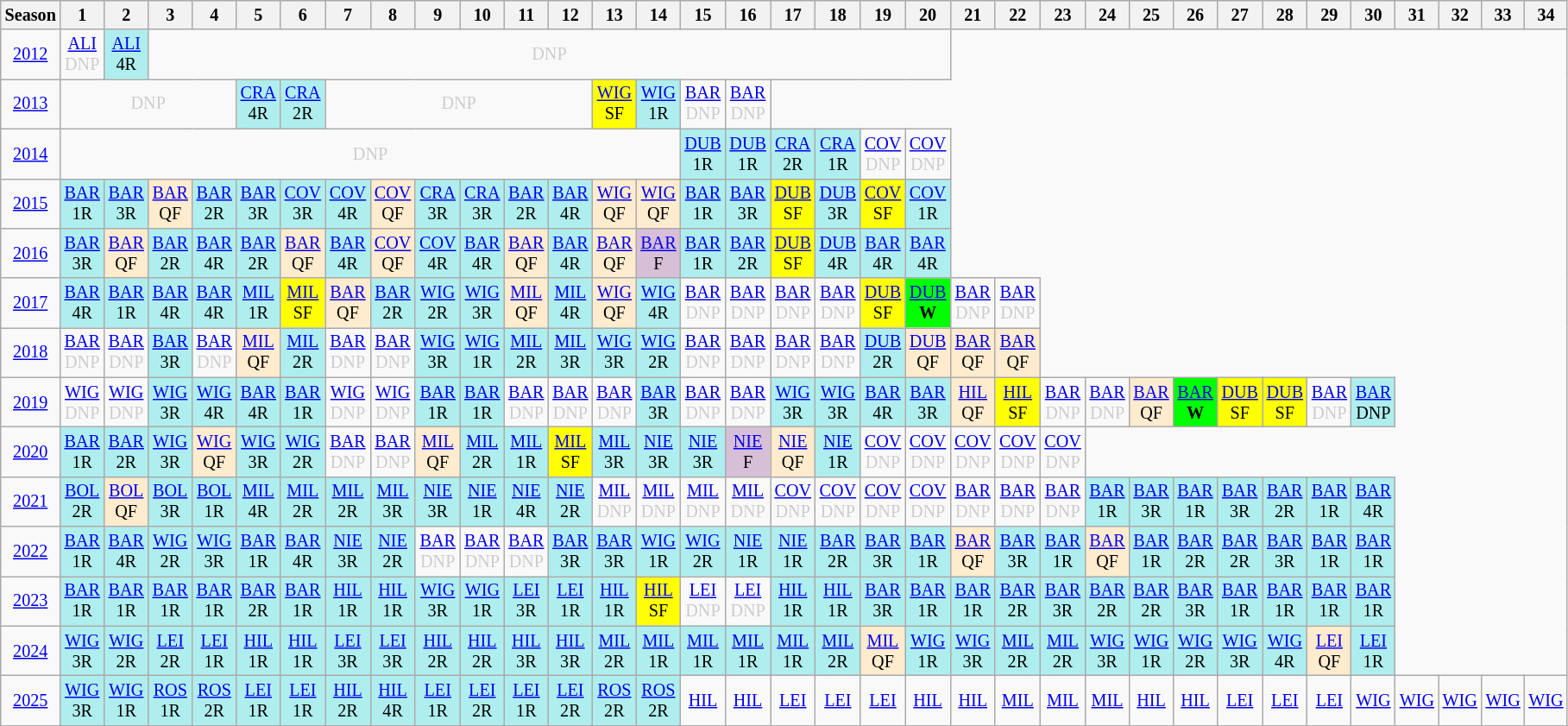<table class="wikitable" style="width:28%; margin:0; font-size:84%">
<tr>
<th>Season</th>
<th>1</th>
<th>2</th>
<th>3</th>
<th>4</th>
<th>5</th>
<th>6</th>
<th>7</th>
<th>8</th>
<th>9</th>
<th>10</th>
<th>11</th>
<th>12</th>
<th>13</th>
<th>14</th>
<th>15</th>
<th>16</th>
<th>17</th>
<th>18</th>
<th>19</th>
<th>20</th>
<th>21</th>
<th>22</th>
<th>23</th>
<th>24</th>
<th>25</th>
<th>26</th>
<th>27</th>
<th>28</th>
<th>29</th>
<th>30</th>
<th>31</th>
<th>32</th>
<th>33</th>
<th>34</th>
</tr>
<tr>
<td style="text-align:center;"background:#efefef;"><a href='#'>2012</a></td>
<td style="text-align:center; color:#ccc"><a href='#'>ALI</a><br>DNP</td>
<td style="text-align:center; background:#afeeee"><a href='#'>ALI</a><br>4R</td>
<td style="text-align:center; color:#ccc;" colspan=18>DNP</td>
</tr>
<tr>
<td style="text-align:center;"background:#efefef;"><a href='#'>2013</a></td>
<td style="text-align:center; color:#ccc;" colspan=4>DNP</td>
<td style="text-align:center; background:#afeeee;"><a href='#'>CRA</a><br>4R</td>
<td style="text-align:center; background:#afeeee;"><a href='#'>CRA</a><br>2R</td>
<td style="text-align:center; color:#ccc;" colspan=6>DNP</td>
<td style="text-align:center; background:yellow;"><a href='#'>WIG</a><br>SF</td>
<td style="text-align:center; background:#afeeee"><a href='#'>WIG</a><br>1R</td>
<td style="text-align:center; color:#ccc;"><a href='#'>BAR</a><br>DNP</td>
<td style="text-align:center; color:#ccc;"><a href='#'>BAR</a><br>DNP</td>
</tr>
<tr>
<td style="text-align:center;"background:#efefef;"><a href='#'>2014</a></td>
<td style="text-align:center; color:#ccc;" colspan=14>DNP</td>
<td style="text-align:center; background:#afeeee"><a href='#'>DUB</a><br>1R</td>
<td style="text-align:center; background:#afeeee;"><a href='#'>DUB</a><br>1R</td>
<td style="text-align:center; background:#afeeee;"><a href='#'>CRA</a><br>2R</td>
<td style="text-align:center; background:#afeeee;"><a href='#'>CRA</a><br>1R</td>
<td style="text-align:center; color:#ccc;"><a href='#'>COV</a><br>DNP</td>
<td style="text-align:center; color:#ccc;"><a href='#'>COV</a><br>DNP</td>
</tr>
<tr>
<td style="text-align:center;"background:#efefef;"><a href='#'>2015</a></td>
<td style="text-align:center; background:#afeeee;"><a href='#'>BAR</a><br>1R</td>
<td style="text-align:center; background:#afeeee"><a href='#'>BAR</a><br>3R</td>
<td style="text-align:center; background:#ffebcd;"><a href='#'>BAR</a><br>QF</td>
<td style="text-align:center; background:#afeeee;"><a href='#'>BAR</a><br>2R</td>
<td style="text-align:center; background:#afeeee;"><a href='#'>BAR</a><br>3R</td>
<td style="text-align:center; background:#afeeee;"><a href='#'>COV</a><br>3R</td>
<td style="text-align:center; background:#afeeee;"><a href='#'>COV</a><br>4R</td>
<td style="text-align:center; background:#ffebcd;"><a href='#'>COV</a><br>QF</td>
<td style="text-align:center; background:#afeeee;"><a href='#'>CRA</a><br>3R</td>
<td style="text-align:center; background:#afeeee"><a href='#'>CRA</a><br>3R</td>
<td style="text-align:center; background:#afeeee;"><a href='#'>BAR</a><br>2R</td>
<td style="text-align:center; background:#afeeee;"><a href='#'>BAR</a><br>4R</td>
<td style="text-align:center; background:#ffebcd"><a href='#'>WIG</a><br>QF</td>
<td style="text-align:center; background:#ffebcd;"><a href='#'>WIG</a><br>QF</td>
<td style="text-align:center; background:#afeeee;"><a href='#'>BAR</a><br>1R</td>
<td style="text-align:center; background:#afeeee;"><a href='#'>BAR</a><br>3R</td>
<td style="text-align:center; background:yellow;"><a href='#'>DUB</a><br>SF</td>
<td style="text-align:center; background:#afeeee;"><a href='#'>DUB</a><br>3R</td>
<td style="text-align:center; background:yellow;"><a href='#'>COV</a><br>SF</td>
<td style="text-align:center; background:#afeeee;"><a href='#'>COV</a><br>1R</td>
</tr>
<tr>
<td style="text-align:center;"background:#efefef;"><a href='#'>2016</a></td>
<td style="text-align:center; background:#afeeee;"><a href='#'>BAR</a><br>3R</td>
<td style="text-align:center; background:#ffebcd;"><a href='#'>BAR</a><br>QF</td>
<td style="text-align:center; background:#afeeee;"><a href='#'>BAR</a><br>2R</td>
<td style="text-align:center; background:#afeeee;"><a href='#'>BAR</a><br>4R</td>
<td style="text-align:center; background:#afeeee;"><a href='#'>BAR</a><br>2R</td>
<td style="text-align:center; background:#ffebcd;"><a href='#'>BAR</a><br>QF</td>
<td style="text-align:center; background:#afeeee;"><a href='#'>BAR</a><br>4R</td>
<td style="text-align:center; background:#ffebcd;"><a href='#'>COV</a><br>QF</td>
<td style="text-align:center; background:#afeeee;"><a href='#'>COV</a><br>4R</td>
<td style="text-align:center; background:#afeeee;"><a href='#'>BAR</a><br>4R</td>
<td style="text-align:center; background:#ffebcd;"><a href='#'>BAR</a><br>QF</td>
<td style="text-align:center; background:#afeeee;"><a href='#'>BAR</a><br>4R</td>
<td style="text-align:center; background:#ffebcd;"><a href='#'>BAR</a><br>QF</td>
<td style="text-align:center; background:thistle;"><a href='#'>BAR</a><br>F</td>
<td style="text-align:center; background:#afeeee;"><a href='#'>BAR</a><br>1R</td>
<td style="text-align:center; background:#afeeee;"><a href='#'>BAR</a><br>2R</td>
<td style="text-align:center; background:yellow;"><a href='#'>DUB</a><br>SF</td>
<td style="text-align:center; background:#afeeee;"><a href='#'>DUB</a><br>4R</td>
<td style="text-align:center; background:#afeeee;"><a href='#'>BAR</a><br>4R</td>
<td style="text-align:center; background:#afeeee;"><a href='#'>BAR</a><br>4R</td>
</tr>
<tr>
<td style="text-align:center;"background:#efefef;"><a href='#'>2017</a></td>
<td style="text-align:center; background:#afeeee;"><a href='#'>BAR</a><br>4R</td>
<td style="text-align:center; background:#afeeee;"><a href='#'>BAR</a><br>1R</td>
<td style="text-align:center; background:#afeeee;"><a href='#'>BAR</a><br>4R</td>
<td style="text-align:center; background:#afeeee;"><a href='#'>BAR</a><br>4R</td>
<td style="text-align:center; background:#afeeee;"><a href='#'>MIL</a><br>1R</td>
<td style="text-align:center; background:yellow;"><a href='#'>MIL</a><br>SF</td>
<td style="text-align:center; background:#ffebcd;"><a href='#'>BAR</a><br>QF</td>
<td style="text-align:center; background:#afeeee;"><a href='#'>BAR</a><br>2R</td>
<td style="text-align:center; background:#afeeee;"><a href='#'>WIG</a><br>2R</td>
<td style="text-align:center; background:#afeeee;"><a href='#'>WIG</a><br>3R</td>
<td style="text-align:center; background:#ffebcd;"><a href='#'>MIL</a><br>QF</td>
<td style="text-align:center; background:#afeeee;"><a href='#'>MIL</a><br>4R</td>
<td style="text-align:center; background:#ffebcd;"><a href='#'>WIG</a><br>QF</td>
<td style="text-align:center; background:#afeeee;"><a href='#'>WIG</a><br>4R</td>
<td style="text-align:center; color:#ccc;"><a href='#'>BAR</a><br>DNP</td>
<td style="text-align:center; color:#ccc;"><a href='#'>BAR</a><br>DNP</td>
<td style="text-align:center; color:#ccc;"><a href='#'>BAR</a><br>DNP</td>
<td style="text-align:center; color:#ccc;"><a href='#'>BAR</a><br>DNP</td>
<td style="text-align:center; background:yellow;"><a href='#'>DUB</a><br>SF</td>
<td style="text-align:center; background:lime;"><a href='#'>DUB</a><br><strong>W</strong></td>
<td style="text-align:center; color:#ccc;"><a href='#'>BAR</a><br>DNP</td>
<td style="text-align:center; color:#ccc;"><a href='#'>BAR</a><br>DNP</td>
</tr>
<tr>
<td style="text-align:center;"background:#efefef;"><a href='#'>2018</a></td>
<td style="text-align:center; color:#ccc;"><a href='#'>BAR</a><br>DNP</td>
<td style="text-align:center; color:#ccc;"><a href='#'>BAR</a><br>DNP</td>
<td style="text-align:center; background:#afeeee;"><a href='#'>BAR</a><br>3R</td>
<td style="text-align:center; color:#ccc;"><a href='#'>BAR</a><br>DNP</td>
<td style="text-align:center; background:#ffebcd;"><a href='#'>MIL</a><br>QF</td>
<td style="text-align:center; background:#afeeee;"><a href='#'>MIL</a><br>2R</td>
<td style="text-align:center; color:#ccc;"><a href='#'>BAR</a><br>DNP</td>
<td style="text-align:center; color:#ccc;"><a href='#'>BAR</a><br>DNP</td>
<td style="text-align:center; background:#afeeee;"><a href='#'>WIG</a><br>3R</td>
<td style="text-align:center; background:#afeeee;"><a href='#'>WIG</a><br>1R</td>
<td style="text-align:center; background:#afeeee;"><a href='#'>MIL</a><br>2R</td>
<td style="text-align:center; background:#afeeee;"><a href='#'>MIL</a><br>3R</td>
<td style="text-align:center; background:#afeeee;"><a href='#'>WIG</a><br>3R</td>
<td style="text-align:center; background:#afeeee;"><a href='#'>WIG</a><br>2R</td>
<td style="text-align:center; color:#ccc;"><a href='#'>BAR</a><br>DNP</td>
<td style="text-align:center; color:#ccc;"><a href='#'>BAR</a><br>DNP</td>
<td style="text-align:center; color:#ccc;"><a href='#'>BAR</a><br>DNP</td>
<td style="text-align:center; color:#ccc;"><a href='#'>BAR</a><br>DNP</td>
<td style="text-align:center; background:#afeeee;"><a href='#'>DUB</a><br>2R</td>
<td style="text-align:center; background:#ffebcd;"><a href='#'>DUB</a><br>QF</td>
<td style="text-align:center; background:#ffebcd;"><a href='#'>BAR</a><br>QF</td>
<td style="text-align:center; background:#ffebcd;"><a href='#'>BAR</a><br>QF</td>
</tr>
<tr>
<td style="text-align:center;"background:#efefef;"><a href='#'>2019</a></td>
<td style="text-align:center; color:#ccc;"><a href='#'>WIG</a><br>DNP</td>
<td style="text-align:center; color:#ccc;"><a href='#'>WIG</a><br>DNP</td>
<td style="text-align:center; background:#afeeee;"><a href='#'>WIG</a><br>3R</td>
<td style="text-align:center; background:#afeeee;"><a href='#'>WIG</a><br>4R</td>
<td style="text-align:center; background:#afeeee;"><a href='#'>BAR</a><br>4R</td>
<td style="text-align:center; background:#afeeee;"><a href='#'>BAR</a><br>1R</td>
<td style="text-align:center; color:#ccc;"><a href='#'>WIG</a><br>DNP</td>
<td style="text-align:center; color:#ccc;"><a href='#'>WIG</a><br>DNP</td>
<td style="text-align:center; background:#afeeee;"><a href='#'>BAR</a><br>1R</td>
<td style="text-align:center; background:#afeeee;"><a href='#'>BAR</a><br>1R</td>
<td style="text-align:center; color:#ccc;"><a href='#'>BAR</a><br>DNP</td>
<td style="text-align:center; color:#ccc;"><a href='#'>BAR</a><br>DNP</td>
<td style="text-align:center; color:#ccc;"><a href='#'>BAR</a><br>DNP</td>
<td style="text-align:center; background:#afeeee;"><a href='#'>BAR</a><br>3R</td>
<td style="text-align:center; color:#ccc;"><a href='#'>BAR</a><br>DNP</td>
<td style="text-align:center; color:#ccc;"><a href='#'>BAR</a><br>DNP</td>
<td style="text-align:center; background:#afeeee;"><a href='#'>WIG</a><br>3R</td>
<td style="text-align:center; background:#afeeee;"><a href='#'>WIG</a><br>3R</td>
<td style="text-align:center; background:#afeeee;"><a href='#'>BAR</a><br>4R</td>
<td style="text-align:center; background:#afeeee;"><a href='#'>BAR</a><br>3R</td>
<td style="text-align:center; background:#ffebcd;"><a href='#'>HIL</a><br>QF</td>
<td style="text-align:center; background:yellow;"><a href='#'>HIL</a><br>SF</td>
<td style="text-align:center; color:#ccc;"><a href='#'>BAR</a><br>DNP</td>
<td style="text-align:center; color:#ccc;"><a href='#'>BAR</a><br>DNP</td>
<td style="text-align:center; background:#ffebcd;"><a href='#'>BAR</a><br>QF</td>
<td style="text-align:center; background:lime;"><a href='#'>BAR</a><br><strong>W</strong></td>
<td style="text-align:center; background:yellow;"><a href='#'>DUB</a><br>SF</td>
<td style="text-align:center; background:yellow;"><a href='#'>DUB</a><br>SF</td>
<td style="text-align:center; color:#ccc;"><a href='#'>BAR</a><br>DNP</td>
<td style="text-align:center; background:#afeeee;"><a href='#'>BAR</a><br>DNP</td>
</tr>
<tr>
<td style="text-align:center;"background:#efefef;"><a href='#'>2020</a></td>
<td style="text-align:center; background:#afeeee;"><a href='#'>BAR</a><br>1R</td>
<td style="text-align:center; background:#afeeee;"><a href='#'>BAR</a><br>2R</td>
<td style="text-align:center; background:#afeeee;"><a href='#'>WIG</a><br>3R</td>
<td style="text-align:center; background:#ffebcd;"><a href='#'>WIG</a><br>QF</td>
<td style="text-align:center; background:#afeeee;"><a href='#'>WIG</a><br>3R</td>
<td style="text-align:center; background:#afeeee;"><a href='#'>WIG</a><br>2R</td>
<td style="text-align:center; color:#ccc;"><a href='#'>BAR</a><br>DNP</td>
<td style="text-align:center; color:#ccc;"><a href='#'>BAR</a><br>DNP</td>
<td style="text-align:center; background:#ffebcd;"><a href='#'>MIL</a><br>QF</td>
<td style="text-align:center; background:#afeeee;"><a href='#'>MIL</a><br>2R</td>
<td style="text-align:center; background:#afeeee;"><a href='#'>MIL</a><br>1R</td>
<td style="text-align:center; background:yellow;"><a href='#'>MIL</a><br>SF</td>
<td style="text-align:center; background:#afeeee;"><a href='#'>MIL</a><br>3R</td>
<td style="text-align:center; background:#afeeee;"><a href='#'>NIE</a><br>3R</td>
<td style="text-align:center; background:#afeeee;"><a href='#'>NIE</a><br>3R</td>
<td style="text-align:center; background:thistle;"><a href='#'>NIE</a><br>F</td>
<td style="text-align:center; background:#ffebcd;"><a href='#'>NIE</a><br>QF</td>
<td style="text-align:center; background:#afeeee;"><a href='#'>NIE</a><br>1R</td>
<td style="text-align:center; color:#ccc;"><a href='#'>COV</a><br>DNP</td>
<td style="text-align:center; color:#ccc;"><a href='#'>COV</a><br>DNP</td>
<td style="text-align:center; color:#ccc;"><a href='#'>COV</a><br>DNP</td>
<td style="text-align:center; color:#ccc;"><a href='#'>COV</a><br>DNP</td>
<td style="text-align:center; color:#ccc;"><a href='#'>COV</a><br>DNP</td>
</tr>
<tr>
<td style="text-align:center; "background:#efefef;"><a href='#'>2021</a></td>
<td style="text-align:center; background:#afeeee;"><a href='#'>BOL</a><br>2R</td>
<td style="text-align:center; background:#ffebcd;"><a href='#'>BOL</a><br>QF</td>
<td style="text-align:center; background:#afeeee;"><a href='#'>BOL</a><br>3R</td>
<td style="text-align:center; background:#afeeee;"><a href='#'>BOL</a><br>1R</td>
<td style="text-align:center; background:#afeeee;"><a href='#'>MIL</a><br>4R</td>
<td style="text-align:center; background:#afeeee;"><a href='#'>MIL</a><br>2R</td>
<td style="text-align:center; background:#afeeee;"><a href='#'>MIL</a><br>2R</td>
<td style="text-align:center; background:#afeeee;"><a href='#'>MIL</a><br>3R</td>
<td style="text-align:center; background:#afeeee;"><a href='#'>NIE</a><br>3R</td>
<td style="text-align:center; background:#afeeee;"><a href='#'>NIE</a><br>1R</td>
<td style="text-align:center; background:#afeeee;"><a href='#'>NIE</a><br>4R</td>
<td style="text-align:center; background:#afeeee;"><a href='#'>NIE</a><br>2R</td>
<td style="text-align:center; color:#ccc;"><a href='#'>MIL</a><br>DNP</td>
<td style="text-align:center; color:#ccc;"><a href='#'>MIL</a><br>DNP</td>
<td style="text-align:center; color:#ccc;"><a href='#'>MIL</a><br>DNP</td>
<td style="text-align:center; color:#ccc;"><a href='#'>MIL</a><br>DNP</td>
<td style="text-align:center; color:#ccc;"><a href='#'>COV</a><br>DNP</td>
<td style="text-align:center; color:#ccc;"><a href='#'>COV</a><br>DNP</td>
<td style="text-align:center; color:#ccc;"><a href='#'>COV</a><br>DNP</td>
<td style="text-align:center; color:#ccc;"><a href='#'>COV</a><br>DNP</td>
<td style="text-align:center; color:#ccc;"><a href='#'>BAR</a><br>DNP</td>
<td style="text-align:center; color:#ccc;"><a href='#'>BAR</a><br>DNP</td>
<td style="text-align:center; color:#ccc;"><a href='#'>BAR</a><br>DNP</td>
<td style="text-align:center; background:#afeeee;"><a href='#'>BAR</a><br>1R</td>
<td style="text-align:center; background:#afeeee;"><a href='#'>BAR</a><br>3R</td>
<td style="text-align:center; background:#afeeee;"><a href='#'>BAR</a><br>1R</td>
<td style="text-align:center; background:#afeeee;"><a href='#'>BAR</a><br>3R</td>
<td style="text-align:center; background:#afeeee;"><a href='#'>BAR</a><br>2R</td>
<td style="text-align:center; background:#afeeee;"><a href='#'>BAR</a><br>1R</td>
<td style="text-align:center; background:#afeeee;"><a href='#'>BAR</a><br>4R</td>
</tr>
<tr>
<td style="text-align:center;"background:#efefef;"><a href='#'>2022</a></td>
<td style="text-align:center; background:#afeeee;"><a href='#'>BAR</a><br>1R</td>
<td style="text-align:center; background:#afeeee;"><a href='#'>BAR</a><br>4R</td>
<td style="text-align:center; background:#afeeee;"><a href='#'>WIG</a><br>2R</td>
<td style="text-align:center; background:#afeeee;"><a href='#'>WIG</a><br>3R</td>
<td style="text-align:center; background:#afeeee;"><a href='#'>BAR</a><br>1R</td>
<td style="text-align:center; background:#afeeee;"><a href='#'>BAR</a><br>4R</td>
<td style="text-align:center; background:#afeeee"><a href='#'>NIE</a><br>3R</td>
<td style="text-align:center; background:#afeeee"><a href='#'>NIE</a><br>2R</td>
<td style="text-align:center; color:#ccc;"><a href='#'>BAR</a><br>DNP</td>
<td style="text-align:center; color:#ccc;"><a href='#'>BAR</a><br>DNP</td>
<td style="text-align:center; color:#ccc;"><a href='#'>BAR</a><br>DNP</td>
<td style="text-align:center; background:#afeeee;"><a href='#'>BAR</a><br>3R</td>
<td style="text-align:center; background:#afeeee;"><a href='#'>BAR</a><br>3R</td>
<td style="text-align:center; background:#afeeee;"><a href='#'>WIG</a><br>1R</td>
<td style="text-align:center; background:#afeeee;"><a href='#'>WIG</a><br>2R</td>
<td style="text-align:center; background:#afeeee;"><a href='#'>NIE</a><br>1R</td>
<td style="text-align:center; background:#afeeee;"><a href='#'>NIE</a><br>1R</td>
<td style="text-align:center; background:#afeeee;"><a href='#'>BAR</a><br>2R</td>
<td style="text-align:center; background:#afeeee;"><a href='#'>BAR</a><br>3R</td>
<td style="text-align:center; background:#afeeee;"><a href='#'>BAR</a><br>1R</td>
<td style="text-align:center; background:#ffebcd;"><a href='#'>BAR</a><br>QF</td>
<td style="text-align:center; background:#afeeee;"><a href='#'>BAR</a><br>3R</td>
<td style="text-align:center; background:#afeeee;"><a href='#'>BAR</a><br>1R</td>
<td style="text-align:center; background:#ffebcd;"><a href='#'>BAR</a><br>QF</td>
<td style="text-align:center; background:#afeeee;"><a href='#'>BAR</a><br>1R</td>
<td style="text-align:center; background:#afeeee;"><a href='#'>BAR</a><br>2R</td>
<td style="text-align:center; background:#afeeee;"><a href='#'>BAR</a><br>2R</td>
<td style="text-align:center; background:#afeeee;"><a href='#'>BAR</a><br>3R</td>
<td style="text-align:center; background:#afeeee;"><a href='#'>BAR</a><br>1R</td>
<td style="text-align:center; background:#afeeee;"><a href='#'>BAR</a><br>1R</td>
</tr>
<tr>
<td style="text-align:center;"background:#efefef;"><a href='#'>2023</a></td>
<td style="text-align:center; background:#afeeee;"><a href='#'>BAR</a><br>1R</td>
<td style="text-align:center; background:#afeeee;"><a href='#'>BAR</a><br>1R</td>
<td style="text-align:center; background:#afeeee;"><a href='#'>BAR</a><br>1R</td>
<td style="text-align:center; background:#afeeee;"><a href='#'>BAR</a><br>1R</td>
<td style="text-align:center; background:#afeeee;"><a href='#'>BAR</a><br>2R</td>
<td style="text-align:center; background:#afeeee;"><a href='#'>BAR</a><br>1R</td>
<td style="text-align:center; background:#afeeee;"><a href='#'>HIL</a><br>1R</td>
<td style="text-align:center; background:#afeeee;"><a href='#'>HIL</a><br>1R</td>
<td style="text-align:center; background:#afeeee;"><a href='#'>WIG</a><br>3R</td>
<td style="text-align:center; background:#afeeee;"><a href='#'>WIG</a><br>1R</td>
<td style="text-align:center; background:#afeeee;"><a href='#'>LEI</a><br>3R</td>
<td style="text-align:center; background:#afeeee;"><a href='#'>LEI</a><br>1R</td>
<td style="text-align:center; background:#afeeee;"><a href='#'>HIL</a><br>1R</td>
<td style="text-align:center; background:yellow;"><a href='#'>HIL</a><br>SF</td>
<td style="text-align:center; color:#ccc;"><a href='#'>LEI</a><br>DNP</td>
<td style="text-align:center; color:#ccc;"><a href='#'>LEI</a><br>DNP</td>
<td style="text-align:center; background:#afeeee;"><a href='#'>HIL</a><br>1R</td>
<td style="text-align:center; background:#afeeee;"><a href='#'>HIL</a><br>1R</td>
<td style="text-align:center; background:#afeeee;"><a href='#'>BAR</a><br>3R</td>
<td style="text-align:center; background:#afeeee;"><a href='#'>BAR</a><br>1R</td>
<td style="text-align:center; background:#afeeee;"><a href='#'>BAR</a><br>1R</td>
<td style="text-align:center; background:#afeeee;"><a href='#'>BAR</a><br>2R</td>
<td style="text-align:center; background:#afeeee;"><a href='#'>BAR</a><br>3R</td>
<td style="text-align:center; background:#afeeee;"><a href='#'>BAR</a><br>2R</td>
<td style="text-align:center; background:#afeeee;"><a href='#'>BAR</a><br>2R</td>
<td style="text-align:center; background:#afeeee;"><a href='#'>BAR</a><br>3R</td>
<td style="text-align:center; background:#afeeee;"><a href='#'>BAR</a><br>1R</td>
<td style="text-align:center; background:#afeeee;"><a href='#'>BAR</a><br>1R</td>
<td style="text-align:center; background:#afeeee;"><a href='#'>BAR</a><br>1R</td>
<td style="text-align:center; background:#afeeee;"><a href='#'>BAR</a><br>1R</td>
</tr>
<tr>
<td style="text-align:center;"background:#efefef;"><a href='#'>2024</a></td>
<td style="text-align:center; background:#afeeee;"><a href='#'>WIG</a><br>3R</td>
<td style="text-align:center; background:#afeeee;"><a href='#'>WIG</a><br>2R</td>
<td style="text-align:center; background:#afeeee;"><a href='#'>LEI</a><br>2R</td>
<td style="text-align:center; background:#afeeee;"><a href='#'>LEI</a><br>1R</td>
<td style="text-align:center; background:#afeeee;"><a href='#'>HIL</a><br>1R</td>
<td style="text-align:center; background:#afeeee;"><a href='#'>HIL</a><br>1R</td>
<td style="text-align:center; background:#afeeee;"><a href='#'>LEI</a><br>3R</td>
<td style="text-align:center; background:#afeeee;"><a href='#'>LEI</a><br>3R</td>
<td style="text-align:center; background:#afeeee;"><a href='#'>HIL</a><br>2R</td>
<td style="text-align:center; background:#afeeee;"><a href='#'>HIL</a><br>2R</td>
<td style="text-align:center; background:#afeeee;"><a href='#'>HIL</a><br>3R</td>
<td style="text-align:center; background:#afeeee;"><a href='#'>HIL</a><br>3R</td>
<td style="text-align:center; background:#afeeee;"><a href='#'>MIL</a><br>2R</td>
<td style="text-align:center; background:#afeeee;"><a href='#'>MIL</a><br>1R</td>
<td style="text-align:center; background:#afeeee;"><a href='#'>MIL</a><br>1R</td>
<td style="text-align:center; background:#afeeee;"><a href='#'>MIL</a><br>1R</td>
<td style="text-align:center; background:#afeeee;"><a href='#'>MIL</a><br>1R</td>
<td style="text-align:center; background:#afeeee;"><a href='#'>MIL</a><br>2R</td>
<td style="text-align:center; background:#ffebcd;"><a href='#'>MIL</a><br>QF</td>
<td style="text-align:center; background:#afeeee;"><a href='#'>WIG</a><br>1R</td>
<td style="text-align:center; background:#afeeee;"><a href='#'>WIG</a><br>3R</td>
<td style="text-align:center; background:#afeeee;"><a href='#'>MIL</a><br>2R</td>
<td style="text-align:center; background:#afeeee;"><a href='#'>MIL</a><br>2R</td>
<td style="text-align:center; background:#afeeee;"><a href='#'>WIG</a><br>3R</td>
<td style="text-align:center; background:#afeeee;"><a href='#'>WIG</a><br>1R</td>
<td style="text-align:center; background:#afeeee;"><a href='#'>WIG</a><br>2R</td>
<td style="text-align:center; background:#afeeee;"><a href='#'>WIG</a><br>3R</td>
<td style="text-align:center; background:#afeeee;"><a href='#'>WIG</a><br>4R</td>
<td style="text-align:center; background:#ffebcd;"><a href='#'>LEI</a><br>QF</td>
<td style="text-align:center; background:#afeeee;"><a href='#'>LEI</a><br>1R</td>
</tr>
<tr>
<td style="text-align:center;"background:#efefef;"><a href='#'>2025</a></td>
<td style="text-align:center; background:#afeeee;"><a href='#'>WIG</a><br>3R</td>
<td style="text-align:center; background:#afeeee;"><a href='#'>WIG</a><br>1R</td>
<td style="text-align:center; background:#afeeee;"><a href='#'>ROS</a><br>1R</td>
<td style="text-align:center; background:#afeeee;"><a href='#'>ROS</a><br>2R</td>
<td style="text-align:center; background:#afeeee;"><a href='#'>LEI</a><br>1R</td>
<td style="text-align:center; background:#afeeee;"><a href='#'>LEI</a><br>1R</td>
<td style="text-align:center; background:#afeeee;"><a href='#'>HIL</a><br>2R</td>
<td style="text-align:center; background:#afeeee;"><a href='#'>HIL</a><br>4R</td>
<td style="text-align:center; background:#afeeee;"><a href='#'>LEI</a><br>1R</td>
<td style="text-align:center; background:#afeeee;"><a href='#'>LEI</a><br>2R</td>
<td style="text-align:center; background:#afeeee;"><a href='#'>LEI</a><br>1R</td>
<td style="text-align:center; background:#afeeee;"><a href='#'>LEI</a><br>2R</td>
<td style="text-align:center; background:#afeeee;"><a href='#'>ROS</a><br>2R</td>
<td style="text-align:center; background:#afeeee;"><a href='#'>ROS</a><br>2R</td>
<td style="text-align:center; background:#;"><a href='#'>HIL</a><br></td>
<td style="text-align:center; background:#;"><a href='#'>HIL</a><br></td>
<td style="text-align:center; background:#;"><a href='#'>LEI</a><br></td>
<td style="text-align:center; background:#;"><a href='#'>LEI</a><br></td>
<td style="text-align:center; background:#;"><a href='#'>LEI</a><br></td>
<td style="text-align:center; background:#;"><a href='#'>HIL</a><br></td>
<td style="text-align:center; background:#;"><a href='#'>HIL</a><br></td>
<td style="text-align:center; background:#;"><a href='#'>MIL</a><br></td>
<td style="text-align:center; background:#;"><a href='#'>MIL</a><br></td>
<td style="text-align:center; background:#;"><a href='#'>MIL</a><br></td>
<td style="text-align:center; background:#;"><a href='#'>HIL</a><br></td>
<td style="text-align:center; background:#;"><a href='#'>HIL</a><br></td>
<td style="text-align:center; background:#;"><a href='#'>LEI</a><br></td>
<td style="text-align:center; background:#;"><a href='#'>LEI</a><br></td>
<td style="text-align:center; background:#;"><a href='#'>LEI</a><br></td>
<td style="text-align:center; background:#;"><a href='#'>WIG</a><br></td>
<td style="text-align:center; background:#;"><a href='#'>WIG</a><br></td>
<td style="text-align:center; background:#;"><a href='#'>WIG</a><br></td>
<td style="text-align:center; background:#;"><a href='#'>WIG</a><br></td>
<td style="text-align:center; background:#;"><a href='#'>WIG</a><br></td>
</tr>
<tr>
</tr>
</table>
